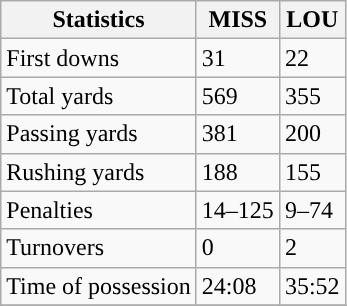<table class="wikitable" style="float: left;">
<tr>
<th>Statistics</th>
<th>MISS</th>
<th>LOU</th>
</tr>
<tr>
<td>First downs</td>
<td>31</td>
<td>22</td>
</tr>
<tr>
<td>Total yards</td>
<td>569</td>
<td>355</td>
</tr>
<tr>
<td>Passing yards</td>
<td>381</td>
<td>200</td>
</tr>
<tr>
<td>Rushing yards</td>
<td>188</td>
<td>155</td>
</tr>
<tr>
<td>Penalties</td>
<td>14–125</td>
<td>9–74</td>
</tr>
<tr>
<td>Turnovers</td>
<td>0</td>
<td>2</td>
</tr>
<tr>
<td>Time of possession</td>
<td>24:08</td>
<td>35:52</td>
</tr>
<tr>
</tr>
</table>
